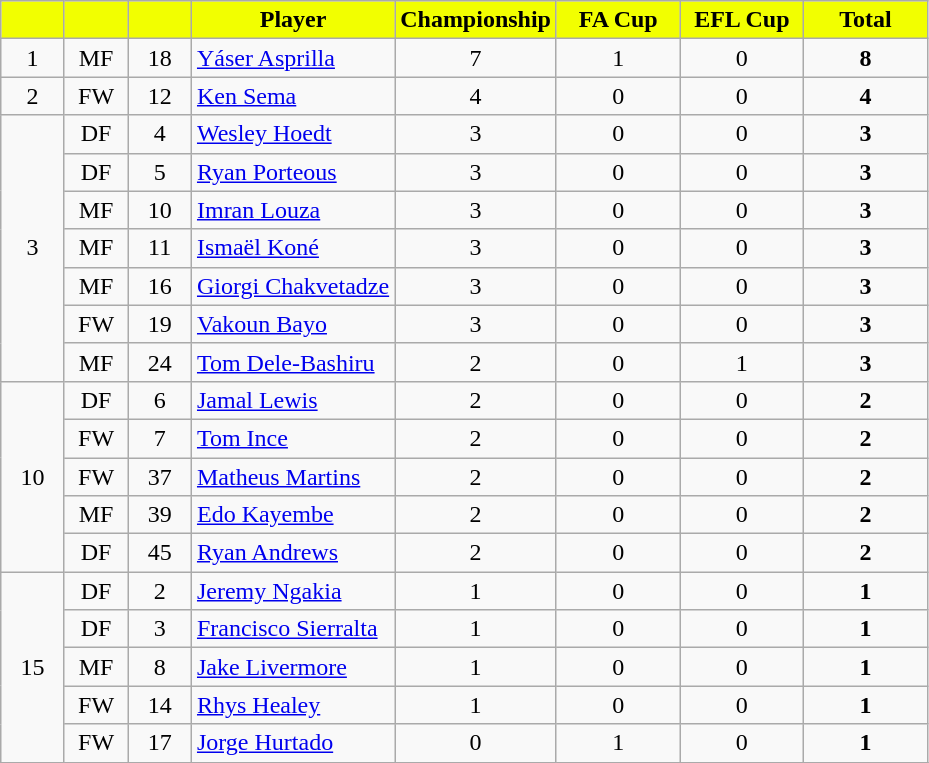<table class="wikitable sortable" style="text-align:center">
<tr>
<th style="background:#f2ff00; color:black; width:35px; text-align:center;"></th>
<th style="background:#f2ff00; color:black; width:35px; text-align:center;"></th>
<th style="background:#f2ff00; color:black; width:35px; text-align:center;"></th>
<th style="background:#f2ff00; color:black;">Player</th>
<th style="background:#f2ff00; color:black; width:75px; text-align:center;">Championship</th>
<th style="background:#f2ff00; color:black; width:75px; text-align:center;">FA Cup</th>
<th style="background:#f2ff00; color:black; width:75px; text-align:center;">EFL Cup</th>
<th style="background:#f2ff00; color:black; width:75px; text-align:center;"><strong>Total</strong></th>
</tr>
<tr>
<td rowspan=1>1</td>
<td>MF</td>
<td>18</td>
<td style="text-align:left;"> <a href='#'>Yáser Asprilla</a></td>
<td>7</td>
<td>1</td>
<td>0</td>
<td><strong>8</strong></td>
</tr>
<tr>
<td rowspan=1>2</td>
<td>FW</td>
<td>12</td>
<td style="text-align:left;"> <a href='#'>Ken Sema</a></td>
<td>4</td>
<td>0</td>
<td>0</td>
<td><strong>4</strong></td>
</tr>
<tr>
<td rowspan=7>3</td>
<td>DF</td>
<td>4</td>
<td style="text-align:left;"> <a href='#'>Wesley Hoedt</a></td>
<td>3</td>
<td>0</td>
<td>0</td>
<td><strong>3</strong></td>
</tr>
<tr>
<td>DF</td>
<td>5</td>
<td style="text-align:left;"> <a href='#'>Ryan Porteous</a></td>
<td>3</td>
<td>0</td>
<td>0</td>
<td><strong>3</strong></td>
</tr>
<tr>
<td>MF</td>
<td>10</td>
<td style="text-align:left;"> <a href='#'>Imran Louza</a></td>
<td>3</td>
<td>0</td>
<td>0</td>
<td><strong>3</strong></td>
</tr>
<tr>
<td>MF</td>
<td>11</td>
<td style="text-align:left;"> <a href='#'>Ismaël Koné</a></td>
<td>3</td>
<td>0</td>
<td>0</td>
<td><strong>3</strong></td>
</tr>
<tr>
<td>MF</td>
<td>16</td>
<td style="text-align:left;"> <a href='#'>Giorgi Chakvetadze</a></td>
<td>3</td>
<td>0</td>
<td>0</td>
<td><strong>3</strong></td>
</tr>
<tr>
<td>FW</td>
<td>19</td>
<td style="text-align:left;"> <a href='#'>Vakoun Bayo</a></td>
<td>3</td>
<td>0</td>
<td>0</td>
<td><strong>3</strong></td>
</tr>
<tr>
<td>MF</td>
<td>24</td>
<td style="text-align:left;"> <a href='#'>Tom Dele-Bashiru</a></td>
<td>2</td>
<td>0</td>
<td>1</td>
<td><strong>3</strong></td>
</tr>
<tr>
<td rowspan=5>10</td>
<td>DF</td>
<td>6</td>
<td style="text-align:left;"> <a href='#'>Jamal Lewis</a></td>
<td>2</td>
<td>0</td>
<td>0</td>
<td><strong>2</strong></td>
</tr>
<tr>
<td>FW</td>
<td>7</td>
<td style="text-align:left;"> <a href='#'>Tom Ince</a></td>
<td>2</td>
<td>0</td>
<td>0</td>
<td><strong>2</strong></td>
</tr>
<tr>
<td>FW</td>
<td>37</td>
<td style="text-align:left;"> <a href='#'>Matheus Martins</a></td>
<td>2</td>
<td>0</td>
<td>0</td>
<td><strong>2</strong></td>
</tr>
<tr>
<td>MF</td>
<td>39</td>
<td style="text-align:left;"> <a href='#'>Edo Kayembe</a></td>
<td>2</td>
<td>0</td>
<td>0</td>
<td><strong>2</strong></td>
</tr>
<tr>
<td>DF</td>
<td>45</td>
<td style="text-align:left;"> <a href='#'>Ryan Andrews</a></td>
<td>2</td>
<td>0</td>
<td>0</td>
<td><strong>2</strong></td>
</tr>
<tr>
<td rowspan=5>15</td>
<td>DF</td>
<td>2</td>
<td style="text-align:left;"> <a href='#'>Jeremy Ngakia</a></td>
<td>1</td>
<td>0</td>
<td>0</td>
<td><strong>1</strong></td>
</tr>
<tr>
<td>DF</td>
<td>3</td>
<td style="text-align:left;"> <a href='#'>Francisco Sierralta</a></td>
<td>1</td>
<td>0</td>
<td>0</td>
<td><strong>1</strong></td>
</tr>
<tr>
<td>MF</td>
<td>8</td>
<td style="text-align:left;"> <a href='#'>Jake Livermore</a></td>
<td>1</td>
<td>0</td>
<td>0</td>
<td><strong>1</strong></td>
</tr>
<tr>
<td>FW</td>
<td>14</td>
<td style="text-align:left;"> <a href='#'>Rhys Healey</a></td>
<td>1</td>
<td>0</td>
<td>0</td>
<td><strong>1</strong></td>
</tr>
<tr>
<td>FW</td>
<td>17</td>
<td style="text-align:left;"> <a href='#'>Jorge Hurtado</a></td>
<td>0</td>
<td>1</td>
<td>0</td>
<td><strong>1</strong></td>
</tr>
<tr>
</tr>
</table>
